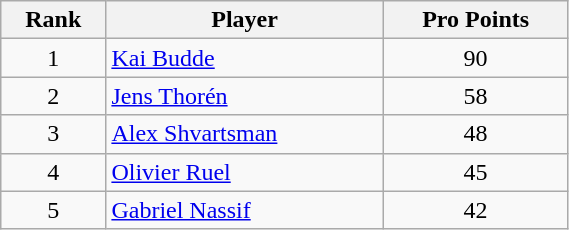<table class="wikitable" width=30%>
<tr>
<th>Rank</th>
<th>Player</th>
<th>Pro Points</th>
</tr>
<tr>
<td align=center>1</td>
<td> <a href='#'>Kai Budde</a></td>
<td align=center>90</td>
</tr>
<tr>
<td align=center>2</td>
<td> <a href='#'>Jens Thorén</a></td>
<td align=center>58</td>
</tr>
<tr>
<td align=center>3</td>
<td> <a href='#'>Alex Shvartsman</a></td>
<td align=center>48</td>
</tr>
<tr>
<td align=center>4</td>
<td> <a href='#'>Olivier Ruel</a></td>
<td align=center>45</td>
</tr>
<tr>
<td align=center>5</td>
<td> <a href='#'>Gabriel Nassif</a></td>
<td align=center>42</td>
</tr>
</table>
